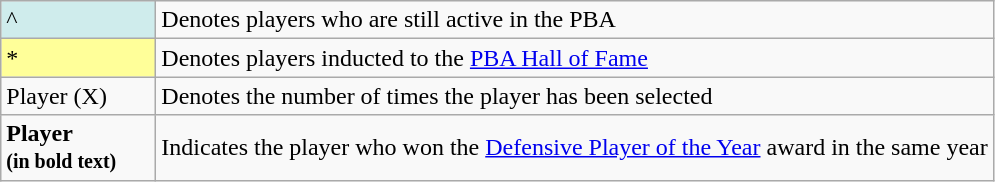<table class="wikitable">
<tr>
<td style="background-color:#CFECEC; border:1px solid #aaaaaa; width:6em">^</td>
<td>Denotes players who are still active in the PBA</td>
</tr>
<tr>
<td style="background-color:#FFFF99; border:1px solid #aaaaaa; width:6em">*</td>
<td>Denotes players inducted to the <a href='#'>PBA Hall of Fame</a></td>
</tr>
<tr>
<td>Player (X)</td>
<td>Denotes the number of times the player has been selected</td>
</tr>
<tr>
<td><strong>Player<br><small>(in bold text)</small></strong></td>
<td>Indicates the player who won the <a href='#'>Defensive Player of the Year</a> award in the same year</td>
</tr>
</table>
